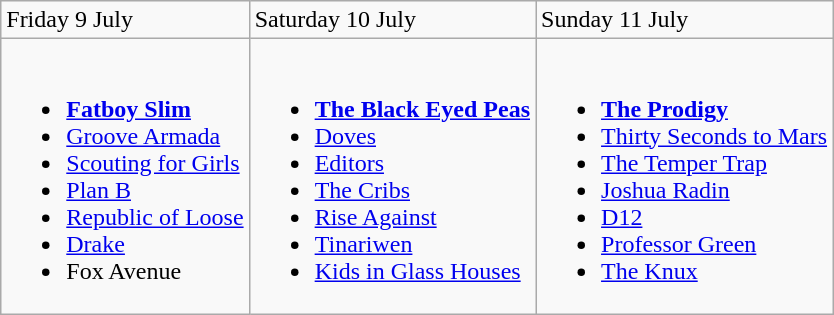<table class="wikitable">
<tr>
<td>Friday 9 July</td>
<td>Saturday 10 July</td>
<td>Sunday 11 July</td>
</tr>
<tr valign="top">
<td><br><ul><li><strong><a href='#'>Fatboy Slim</a></strong></li><li><a href='#'>Groove Armada</a></li><li><a href='#'>Scouting for Girls</a></li><li><a href='#'>Plan B</a></li><li><a href='#'>Republic of Loose</a></li><li><a href='#'>Drake</a></li><li>Fox Avenue</li></ul></td>
<td><br><ul><li><strong><a href='#'>The Black Eyed Peas</a></strong></li><li><a href='#'>Doves</a></li><li><a href='#'>Editors</a></li><li><a href='#'>The Cribs</a></li><li><a href='#'>Rise Against</a></li><li><a href='#'>Tinariwen</a></li><li><a href='#'>Kids in Glass Houses</a></li></ul></td>
<td><br><ul><li><strong><a href='#'>The Prodigy</a></strong></li><li><a href='#'>Thirty Seconds to Mars</a></li><li><a href='#'>The Temper Trap</a></li><li><a href='#'>Joshua Radin</a></li><li><a href='#'>D12</a></li><li><a href='#'>Professor Green</a></li><li><a href='#'>The Knux</a></li></ul></td>
</tr>
</table>
